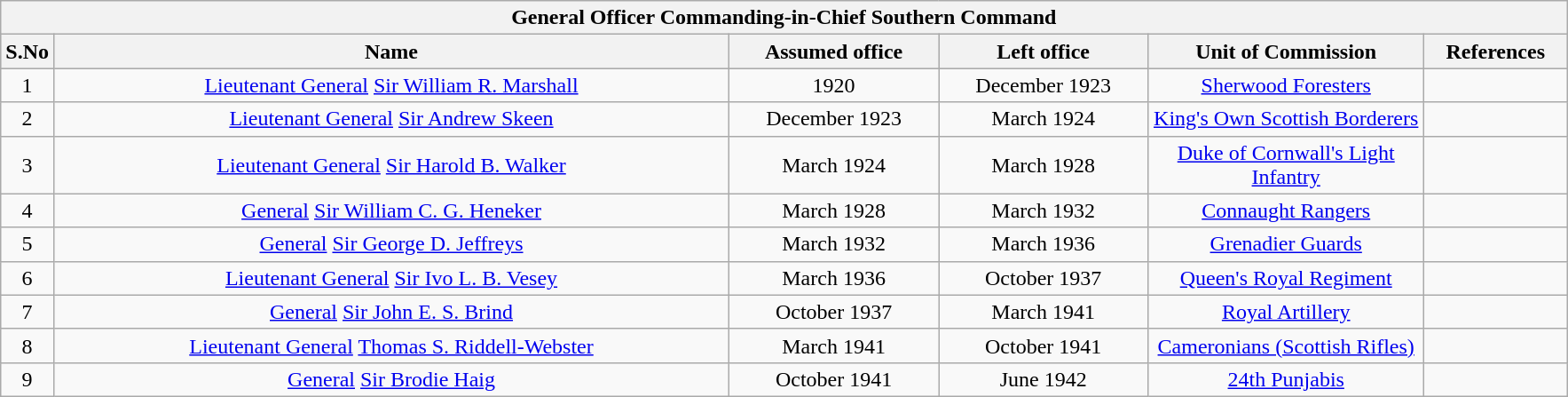<table class="wikitable sortable" style="text-align:center">
<tr>
<th colspan="6"><strong>General Officer Commanding-in-Chief Southern Command</strong></th>
</tr>
<tr style="background:#cccccc">
<th scope="col" style="width: 20px;">S.No</th>
<th scope="col" style="width: 500px;">Name</th>
<th scope="col" style="width: 150px;">Assumed office</th>
<th scope="col" style="width: 150px;">Left office</th>
<th scope="col" style="width: 200px;">Unit of Commission</th>
<th scope="col" style="width: 100px;">References</th>
</tr>
<tr>
<td>1</td>
<td><a href='#'>Lieutenant General</a> <a href='#'>Sir William R. Marshall</a> </td>
<td>1920</td>
<td>December 1923</td>
<td><a href='#'>Sherwood Foresters</a></td>
<td></td>
</tr>
<tr>
<td>2</td>
<td><a href='#'>Lieutenant General</a> <a href='#'>Sir Andrew Skeen</a> </td>
<td>December 1923</td>
<td>March 1924</td>
<td><a href='#'>King's Own Scottish Borderers</a></td>
<td></td>
</tr>
<tr>
<td>3</td>
<td><a href='#'>Lieutenant General</a> <a href='#'>Sir Harold B. Walker</a> </td>
<td>March 1924</td>
<td>March 1928</td>
<td><a href='#'>Duke of Cornwall's Light Infantry</a></td>
<td></td>
</tr>
<tr>
<td>4</td>
<td><a href='#'>General</a> <a href='#'>Sir William C. G. Heneker</a> </td>
<td>March 1928</td>
<td>March 1932</td>
<td><a href='#'>Connaught Rangers</a></td>
</tr>
<tr>
<td>5</td>
<td><a href='#'>General</a> <a href='#'>Sir George D. Jeffreys</a> </td>
<td>March 1932</td>
<td>March 1936</td>
<td><a href='#'>Grenadier Guards</a></td>
<td></td>
</tr>
<tr>
<td>6</td>
<td><a href='#'>Lieutenant General</a> <a href='#'>Sir Ivo L. B. Vesey</a> </td>
<td>March 1936</td>
<td>October 1937</td>
<td><a href='#'>Queen's Royal Regiment</a></td>
<td></td>
</tr>
<tr>
<td>7</td>
<td><a href='#'>General</a> <a href='#'>Sir John E. S. Brind</a> </td>
<td>October 1937</td>
<td>March 1941</td>
<td><a href='#'>Royal Artillery</a></td>
<td></td>
</tr>
<tr>
<td>8</td>
<td><a href='#'>Lieutenant General</a> <a href='#'>Thomas S. Riddell-Webster</a> </td>
<td>March 1941</td>
<td>October 1941</td>
<td><a href='#'>Cameronians (Scottish Rifles)</a></td>
<td></td>
</tr>
<tr>
<td>9</td>
<td><a href='#'>General</a> <a href='#'>Sir Brodie Haig</a> </td>
<td>October 1941</td>
<td>June 1942</td>
<td><a href='#'>24th Punjabis</a></td>
<td></td>
</tr>
</table>
